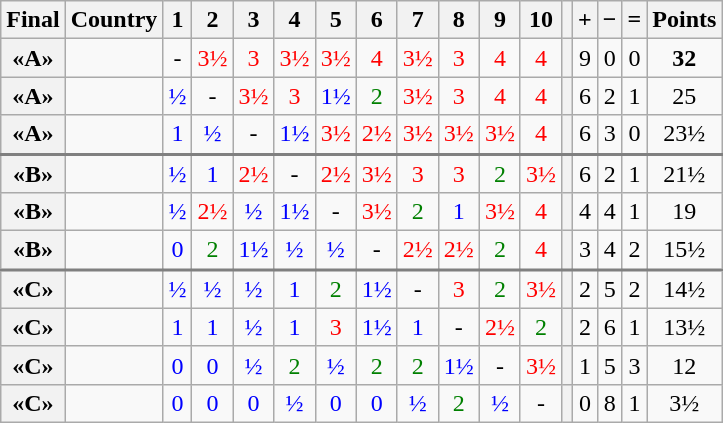<table class="wikitable" style="text-align:center">
<tr>
<th>Final</th>
<th>Country</th>
<th>1</th>
<th>2</th>
<th>3</th>
<th>4</th>
<th>5</th>
<th>6</th>
<th>7</th>
<th>8</th>
<th>9</th>
<th>10</th>
<th></th>
<th>+</th>
<th>−</th>
<th>=</th>
<th>Points</th>
</tr>
<tr>
<th>«A»</th>
<td style="text-align: left"></td>
<td>-</td>
<td style="color: red;">3½</td>
<td style="color: red;">3</td>
<td style="color: red;">3½</td>
<td style="color: red;">3½</td>
<td style="color: red;">4</td>
<td style="color: red;">3½</td>
<td style="color: red;">3</td>
<td style="color: red;">4</td>
<td style="color: red;">4</td>
<th></th>
<td>9</td>
<td>0</td>
<td>0</td>
<td><strong>32</strong></td>
</tr>
<tr>
<th>«A»</th>
<td style="text-align: left"></td>
<td style="color: blue;">½</td>
<td>-</td>
<td style="color: red;">3½</td>
<td style="color: red;">3</td>
<td style="color: blue;">1½</td>
<td style="color: green">2</td>
<td style="color: red;">3½</td>
<td style="color: red;">3</td>
<td style="color: red;">4</td>
<td style="color: red;">4</td>
<th></th>
<td>6</td>
<td>2</td>
<td>1</td>
<td>25</td>
</tr>
<tr>
<th>«A»</th>
<td style="text-align: left"></td>
<td style="color: blue;">1</td>
<td style="color: blue;">½</td>
<td>-</td>
<td style="color: blue;">1½</td>
<td style="color: red;">3½</td>
<td style="color: red;">2½</td>
<td style="color: red;">3½</td>
<td style="color: red;">3½</td>
<td style="color: red;">3½</td>
<td style="color: red;">4</td>
<th></th>
<td>6</td>
<td>3</td>
<td>0</td>
<td>23½</td>
</tr>
<tr style="border-top:2px solid grey;">
<th>«B»</th>
<td style="text-align: left"></td>
<td style="color: blue;">½</td>
<td style="color: blue;">1</td>
<td style="color: red;">2½</td>
<td>-</td>
<td style="color: red;">2½</td>
<td style="color: red;">3½</td>
<td style="color: red;">3</td>
<td style="color: red;">3</td>
<td style="color: green">2</td>
<td style="color: red;">3½</td>
<th></th>
<td>6</td>
<td>2</td>
<td>1</td>
<td>21½</td>
</tr>
<tr>
<th>«B»</th>
<td style="text-align: left"></td>
<td style="color: blue;">½</td>
<td style="color: red;">2½</td>
<td style="color: blue;">½</td>
<td style="color: blue;">1½</td>
<td>-</td>
<td style="color: red;">3½</td>
<td style="color: green">2</td>
<td style="color: blue;">1</td>
<td style="color: red;">3½</td>
<td style="color: red;">4</td>
<th></th>
<td>4</td>
<td>4</td>
<td>1</td>
<td>19</td>
</tr>
<tr>
<th>«B»</th>
<td style="text-align: left"></td>
<td style="color: blue;">0</td>
<td style="color: green">2</td>
<td style="color: blue;">1½</td>
<td style="color: blue;">½</td>
<td style="color: blue;">½</td>
<td>-</td>
<td style="color: red;">2½</td>
<td style="color: red;">2½</td>
<td style="color: green">2</td>
<td style="color: red;">4</td>
<th></th>
<td>3</td>
<td>4</td>
<td>2</td>
<td>15½</td>
</tr>
<tr style="border-top:2px solid grey;">
<th>«C»</th>
<td style="text-align: left"></td>
<td style="color: blue;">½</td>
<td style="color: blue;">½</td>
<td style="color: blue;">½</td>
<td style="color: blue;">1</td>
<td style="color: green">2</td>
<td style="color: blue;">1½</td>
<td>-</td>
<td style="color: red;">3</td>
<td style="color: green">2</td>
<td style="color: red;">3½</td>
<th></th>
<td>2</td>
<td>5</td>
<td>2</td>
<td>14½</td>
</tr>
<tr>
<th>«C»</th>
<td style="text-align: left"></td>
<td style="color: blue;">1</td>
<td style="color: blue;">1</td>
<td style="color: blue;">½</td>
<td style="color: blue;">1</td>
<td style="color: red;">3</td>
<td style="color: blue;">1½</td>
<td style="color: blue;">1</td>
<td>-</td>
<td style="color: red;">2½</td>
<td style="color: green">2</td>
<th></th>
<td>2</td>
<td>6</td>
<td>1</td>
<td>13½</td>
</tr>
<tr>
<th>«C»</th>
<td style="text-align: left"></td>
<td style="color: blue;">0</td>
<td style="color: blue;">0</td>
<td style="color: blue;">½</td>
<td style="color: green">2</td>
<td style="color: blue;">½</td>
<td style="color: green">2</td>
<td style="color: green">2</td>
<td style="color: blue;">1½</td>
<td>-</td>
<td style="color: red;">3½</td>
<th></th>
<td>1</td>
<td>5</td>
<td>3</td>
<td>12</td>
</tr>
<tr>
<th>«C»</th>
<td style="text-align: left"></td>
<td style="color: blue;">0</td>
<td style="color: blue;">0</td>
<td style="color: blue;">0</td>
<td style="color: blue;">½</td>
<td style="color: blue;">0</td>
<td style="color: blue;">0</td>
<td style="color: blue;">½</td>
<td style="color: green">2</td>
<td style="color: blue;">½</td>
<td>-</td>
<th></th>
<td>0</td>
<td>8</td>
<td>1</td>
<td>3½</td>
</tr>
</table>
